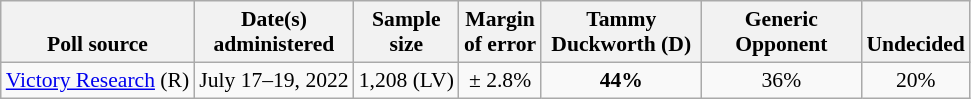<table class="wikitable" style="font-size:90%;text-align:center;">
<tr style="vertical-align:bottom">
<th>Poll source</th>
<th>Date(s)<br>administered</th>
<th>Sample<br>size</th>
<th>Margin<br>of error</th>
<th style="width:100px;">Tammy<br>Duckworth (D)</th>
<th style="width:100px;">Generic<br>Opponent</th>
<th>Undecided</th>
</tr>
<tr>
<td style="text-align:left;"><a href='#'>Victory Research</a> (R)</td>
<td>July 17–19, 2022</td>
<td>1,208 (LV)</td>
<td>± 2.8%</td>
<td><strong>44%</strong></td>
<td>36%</td>
<td>20%</td>
</tr>
</table>
